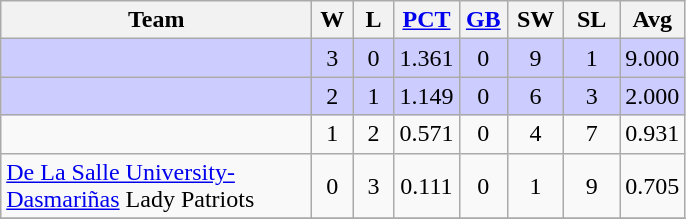<table class=wikitable style="text-align:center;">
<tr>
<th width=200px>Team</th>
<th width=20px>W</th>
<th width=20px>L</th>
<th width=35px><a href='#'>PCT</a></th>
<th width=25px><a href='#'>GB</a></th>
<th width=30px>SW</th>
<th width=30px>SL</th>
<th width=35px>Avg</th>
</tr>
<tr style="background:#CCCCFF;">
<td align=left></td>
<td>3</td>
<td>0</td>
<td>1.361</td>
<td>0</td>
<td>9</td>
<td>1</td>
<td>9.000</td>
</tr>
<tr style="background:#CCCCFF;">
<td align=left></td>
<td>2</td>
<td>1</td>
<td>1.149</td>
<td>0</td>
<td>6</td>
<td>3</td>
<td>2.000</td>
</tr>
<tr>
<td align=left></td>
<td>1</td>
<td>2</td>
<td>0.571</td>
<td>0</td>
<td>4</td>
<td>7</td>
<td>0.931</td>
</tr>
<tr>
<td align=left> <a href='#'>De La Salle University-Dasmariñas</a> Lady Patriots</td>
<td>0</td>
<td>3</td>
<td>0.111</td>
<td>0</td>
<td>1</td>
<td>9</td>
<td>0.705</td>
</tr>
<tr>
</tr>
</table>
